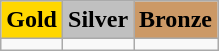<table class=wikitable>
<tr>
<td align=center bgcolor=gold> <strong>Gold</strong></td>
<td align=center bgcolor=silver> <strong>Silver</strong></td>
<td align=center bgcolor=cc9966> <strong>Bronze</strong></td>
</tr>
<tr>
<td></td>
<td></td>
<td></td>
</tr>
</table>
